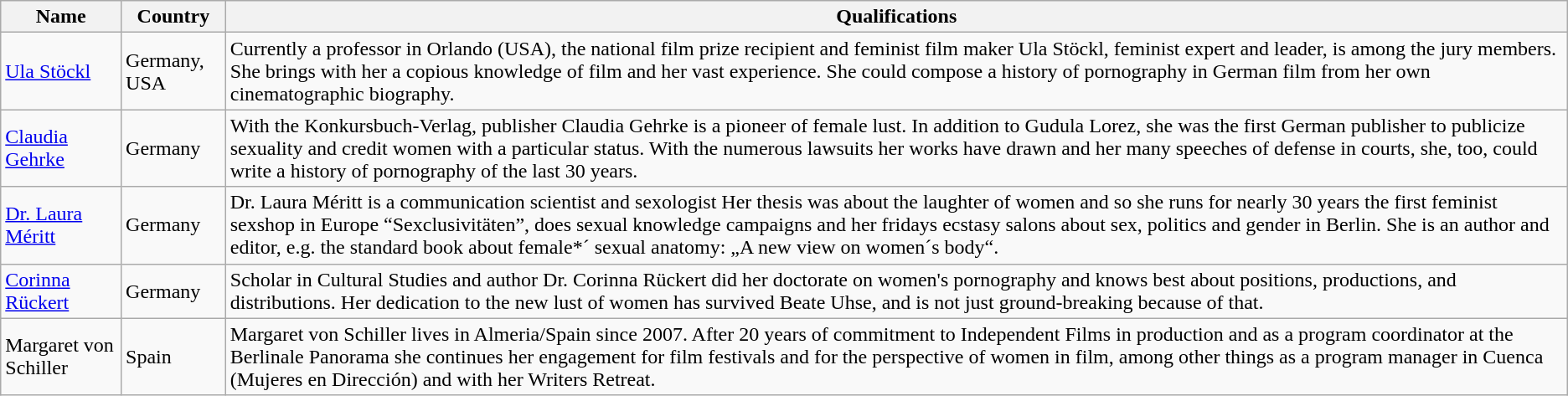<table class="wikitable">
<tr>
<th>Name</th>
<th>Country</th>
<th>Qualifications</th>
</tr>
<tr>
<td><a href='#'>Ula Stöckl</a></td>
<td>Germany, USA</td>
<td>Currently a professor in Orlando (USA), the national film prize recipient and feminist film maker Ula Stöckl, feminist expert and leader, is among the jury members. She brings with her a copious knowledge of film and her vast experience. She could compose a history of pornography in German film from her own cinematographic biography.</td>
</tr>
<tr>
<td><a href='#'>Claudia Gehrke</a></td>
<td>Germany</td>
<td>With the Konkursbuch-Verlag, publisher Claudia Gehrke is a pioneer of female lust. In addition to Gudula Lorez, she was the first German publisher to publicize sexuality and credit women with a particular status. With the numerous lawsuits her works have drawn and her many speeches of defense in courts, she, too, could write a history of pornography of the last 30 years.</td>
</tr>
<tr>
<td><a href='#'>Dr. Laura Méritt</a></td>
<td>Germany</td>
<td>Dr. Laura Méritt is a communication scientist and sexologist Her thesis was about the laughter of women and so she runs for nearly 30 years the first feminist sexshop in Europe “Sexclusivitäten”, does sexual knowledge campaigns and her fridays ecstasy salons about sex, politics and gender in Berlin. She is an author and editor, e.g. the standard book about female*´ sexual anatomy: „A new view on women´s body“.</td>
</tr>
<tr>
<td><a href='#'>Corinna Rückert</a></td>
<td>Germany</td>
<td>Scholar in Cultural Studies and author Dr. Corinna Rückert did her doctorate on women's pornography and knows best about positions, productions, and distributions. Her dedication to the new lust of women has survived Beate Uhse, and is not just ground-breaking because of that.</td>
</tr>
<tr>
<td>Margaret von Schiller</td>
<td>Spain</td>
<td>Margaret von Schiller lives in Almeria/Spain since 2007. After 20 years of commitment to Independent Films in production and as a program coordinator at the Berlinale Panorama she continues her engagement for film festivals and for the perspective of women in film, among other things as a program manager in Cuenca (Mujeres en Dirección) and with her Writers Retreat.</td>
</tr>
</table>
